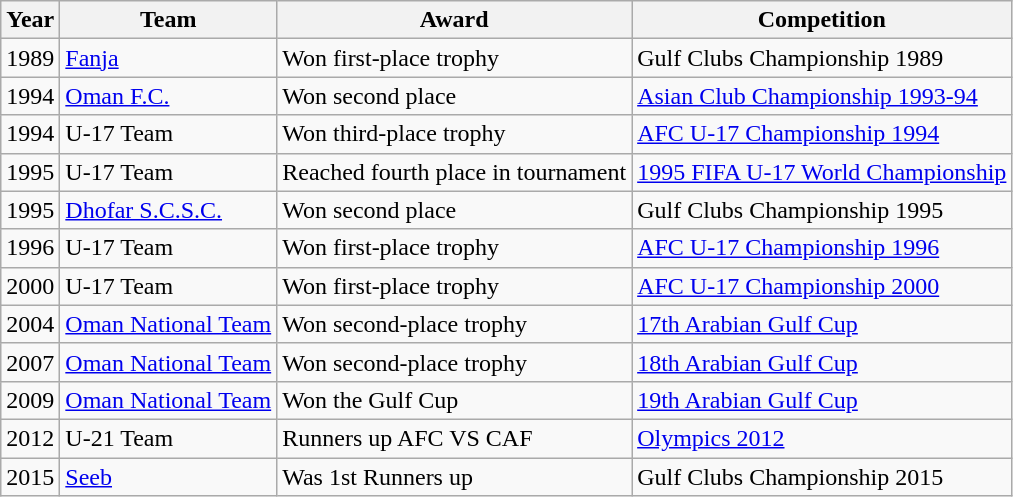<table class="wikitable">
<tr>
<th>Year</th>
<th>Team</th>
<th>Award</th>
<th>Competition</th>
</tr>
<tr>
<td align=center>1989</td>
<td> <a href='#'>Fanja</a></td>
<td>Won first-place trophy</td>
<td Gulf Clubs Championship>Gulf Clubs Championship 1989</td>
</tr>
<tr>
<td align=center>1994</td>
<td> <a href='#'>Oman F.C.</a></td>
<td>Won second place</td>
<td><a href='#'>Asian Club Championship 1993-94</a></td>
</tr>
<tr>
<td align=center>1994</td>
<td> U-17 Team</td>
<td>Won third-place trophy</td>
<td><a href='#'>AFC U-17 Championship 1994</a></td>
</tr>
<tr>
<td align=center>1995</td>
<td> U-17 Team</td>
<td>Reached fourth place in tournament</td>
<td><a href='#'>1995 FIFA U-17 World Championship</a></td>
</tr>
<tr>
<td align=center>1995</td>
<td> <a href='#'>Dhofar S.C.S.C.</a></td>
<td>Won second place</td>
<td Gulf Clubs Championship>Gulf Clubs Championship 1995</td>
</tr>
<tr>
<td align=center>1996</td>
<td> U-17 Team</td>
<td>Won first-place trophy</td>
<td><a href='#'>AFC U-17 Championship 1996</a></td>
</tr>
<tr>
<td align=center>2000</td>
<td> U-17 Team</td>
<td>Won first-place trophy</td>
<td><a href='#'>AFC U-17 Championship 2000</a></td>
</tr>
<tr>
<td align=center>2004</td>
<td> <a href='#'>Oman National Team</a></td>
<td>Won second-place trophy</td>
<td><a href='#'>17th Arabian Gulf Cup</a></td>
</tr>
<tr>
<td align=center>2007</td>
<td> <a href='#'>Oman National Team</a></td>
<td>Won second-place trophy</td>
<td><a href='#'>18th Arabian Gulf Cup</a></td>
</tr>
<tr>
<td align=center>2009</td>
<td> <a href='#'>Oman National Team</a></td>
<td>Won the Gulf Cup</td>
<td><a href='#'>19th Arabian Gulf Cup</a></td>
</tr>
<tr>
<td align=center>2012</td>
<td> U-21 Team</td>
<td>Runners up AFC VS CAF</td>
<td><a href='#'>Olympics 2012</a></td>
</tr>
<tr>
<td align=center>2015</td>
<td> <a href='#'>Seeb</a></td>
<td>Was 1st Runners up</td>
<td Gulf Clubs Championship>Gulf Clubs Championship 2015</td>
</tr>
</table>
